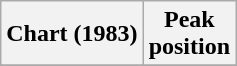<table class="wikitable plainrowheaders">
<tr>
<th scope="col">Chart (1983)</th>
<th scope="col">Peak<br>position</th>
</tr>
<tr>
</tr>
</table>
